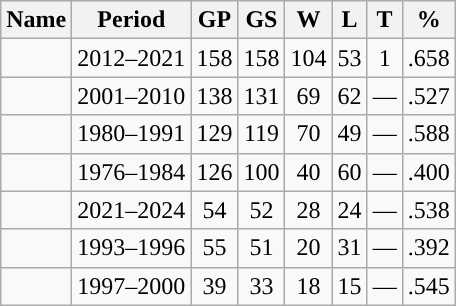<table class="wikitable sortable" style="text-align:center">
<tr>
<th scope="col">Name</th>
<th scope="col">Period</th>
<th scope="col">GP</th>
<th scope="col">GS</th>
<th scope="col">W</th>
<th scope="col">L</th>
<th scope="col">T</th>
<th scope="col">%</th>
</tr>
<tr>
<td></td>
<td>2012–2021</td>
<td>158</td>
<td>158</td>
<td>104</td>
<td>53</td>
<td>1</td>
<td>.658</td>
</tr>
<tr>
<td></td>
<td>2001–2010</td>
<td>138</td>
<td>131</td>
<td>69</td>
<td>62</td>
<td>—</td>
<td>.527</td>
</tr>
<tr>
<td></td>
<td>1980–1991</td>
<td>129</td>
<td>119</td>
<td>70</td>
<td>49</td>
<td>—</td>
<td>.588</td>
</tr>
<tr>
<td></td>
<td>1976–1984</td>
<td>126</td>
<td>100</td>
<td>40</td>
<td>60</td>
<td>—</td>
<td>.400</td>
</tr>
<tr>
<td></td>
<td>2021–2024</td>
<td>54</td>
<td>52</td>
<td>28</td>
<td>24</td>
<td>—</td>
<td>.538</td>
</tr>
<tr>
<td></td>
<td>1993–1996</td>
<td>55</td>
<td>51</td>
<td>20</td>
<td>31</td>
<td>—</td>
<td>.392</td>
</tr>
<tr>
<td></td>
<td>1997–2000</td>
<td>39</td>
<td>33</td>
<td>18</td>
<td>15</td>
<td>—</td>
<td>.545</td>
</tr>
</table>
